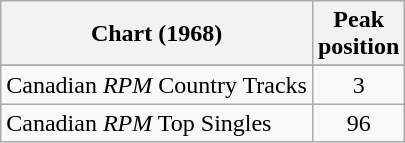<table class="wikitable sortable">
<tr>
<th align="left">Chart (1968)</th>
<th align="center">Peak<br>position</th>
</tr>
<tr>
</tr>
<tr>
</tr>
<tr>
<td align="left">Canadian <em>RPM</em> Country Tracks</td>
<td align="center">3</td>
</tr>
<tr>
<td align="left">Canadian <em>RPM</em> Top Singles</td>
<td align="center">96</td>
</tr>
</table>
